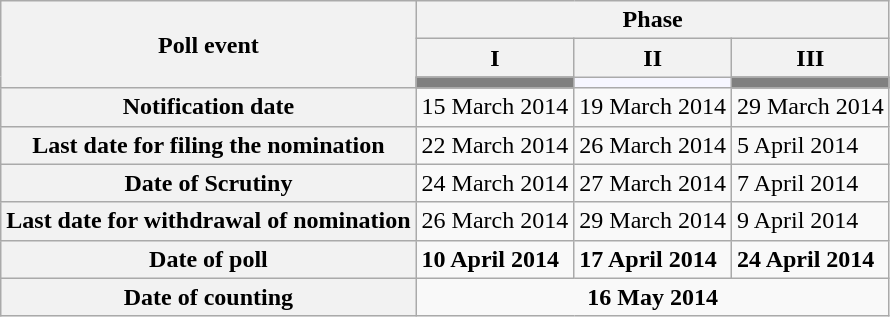<table class="wikitable">
<tr>
<th rowspan="3">Poll event</th>
<th colspan="3">Phase</th>
</tr>
<tr>
<th>I</th>
<th>II</th>
<th>III</th>
</tr>
<tr>
<td style="background:#808080;"></td>
<td style="background:#F6F6FF;"></td>
<td style="background:#808080;"></td>
</tr>
<tr>
<th>Notification date</th>
<td>15 March 2014</td>
<td>19 March 2014</td>
<td>29 March 2014</td>
</tr>
<tr>
<th>Last date for filing the nomination</th>
<td>22 March 2014</td>
<td>26 March 2014</td>
<td>5 April 2014</td>
</tr>
<tr>
<th>Date of Scrutiny</th>
<td>24 March 2014</td>
<td>27 March 2014</td>
<td>7 April 2014</td>
</tr>
<tr>
<th>Last date for withdrawal of nomination</th>
<td>26 March 2014</td>
<td>29 March 2014</td>
<td>9 April 2014</td>
</tr>
<tr>
<th>Date of poll</th>
<td><strong>10 April 2014</strong></td>
<td><strong>17 April 2014</strong></td>
<td><strong>24 April 2014</strong></td>
</tr>
<tr>
<th>Date of counting</th>
<td colspan="3" style="text-align:center"><strong>16 May 2014</strong></td>
</tr>
</table>
